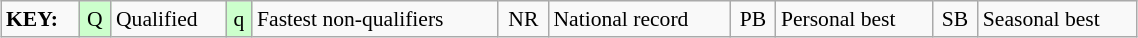<table class="wikitable" style="margin:0.5em auto; font-size:90%;position:relative;" width=60%>
<tr>
<td><strong>KEY:</strong></td>
<td bgcolor=ccffcc align=center>Q</td>
<td>Qualified</td>
<td bgcolor=ccffcc align=center>q</td>
<td>Fastest non-qualifiers</td>
<td align=center>NR</td>
<td>National record</td>
<td align=center>PB</td>
<td>Personal best</td>
<td align=center>SB</td>
<td>Seasonal best</td>
</tr>
</table>
